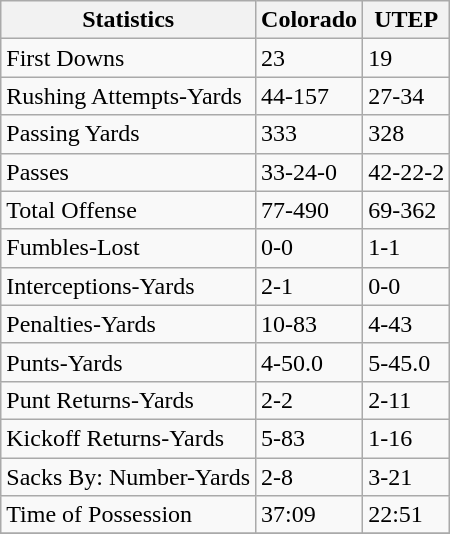<table class="wikitable">
<tr>
<th>Statistics</th>
<th>Colorado</th>
<th>UTEP</th>
</tr>
<tr>
<td>First Downs</td>
<td>23</td>
<td>19</td>
</tr>
<tr>
<td>Rushing Attempts-Yards</td>
<td>44-157</td>
<td>27-34</td>
</tr>
<tr>
<td>Passing Yards</td>
<td>333</td>
<td>328</td>
</tr>
<tr>
<td>Passes</td>
<td>33-24-0</td>
<td>42-22-2</td>
</tr>
<tr>
<td>Total Offense</td>
<td>77-490</td>
<td>69-362</td>
</tr>
<tr>
<td>Fumbles-Lost</td>
<td>0-0</td>
<td>1-1</td>
</tr>
<tr>
<td>Interceptions-Yards</td>
<td>2-1</td>
<td>0-0</td>
</tr>
<tr>
<td>Penalties-Yards</td>
<td>10-83</td>
<td>4-43</td>
</tr>
<tr>
<td>Punts-Yards</td>
<td>4-50.0</td>
<td>5-45.0</td>
</tr>
<tr>
<td>Punt Returns-Yards</td>
<td>2-2</td>
<td>2-11</td>
</tr>
<tr>
<td>Kickoff Returns-Yards</td>
<td>5-83</td>
<td>1-16</td>
</tr>
<tr>
<td>Sacks By: Number-Yards</td>
<td>2-8</td>
<td>3-21</td>
</tr>
<tr>
<td>Time of Possession</td>
<td>37:09</td>
<td>22:51</td>
</tr>
<tr>
</tr>
</table>
